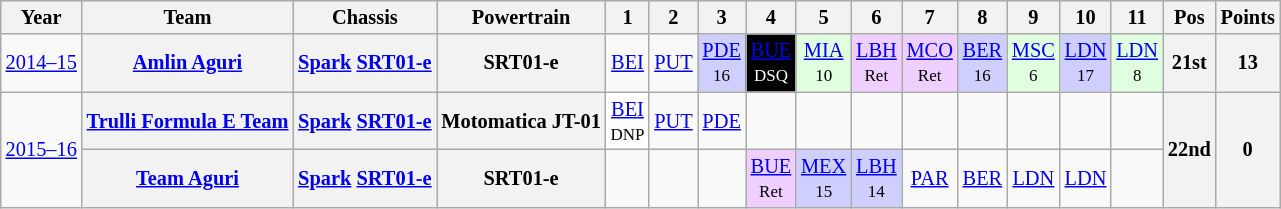<table class="wikitable" style="text-align:center; font-size:85%">
<tr>
<th>Year</th>
<th>Team</th>
<th>Chassis</th>
<th>Powertrain</th>
<th>1</th>
<th>2</th>
<th>3</th>
<th>4</th>
<th>5</th>
<th>6</th>
<th>7</th>
<th>8</th>
<th>9</th>
<th>10</th>
<th>11</th>
<th>Pos</th>
<th>Points</th>
</tr>
<tr>
<td nowrap><a href='#'>2014–15</a></td>
<th nowrap><a href='#'>Amlin Aguri</a></th>
<th nowrap><a href='#'>Spark</a> <a href='#'>SRT01-e</a></th>
<th nowrap>SRT01-e</th>
<td><a href='#'>BEI</a></td>
<td><a href='#'>PUT</a></td>
<td style="background:#CFCFFF;"><a href='#'>PDE</a><br><small>16</small></td>
<td style="background:#000000; color:white"><a href='#'><span>BUE</span></a><br><small>DSQ</small></td>
<td style="background:#DFFFDF;"><a href='#'>MIA</a><br><small>10</small></td>
<td style="background:#EFCFFF;"><a href='#'>LBH</a><br><small>Ret</small></td>
<td style="background:#EFCFFF;"><a href='#'>MCO</a><br><small>Ret</small></td>
<td style="background:#CFCFFF;"><a href='#'>BER</a><br><small>16</small></td>
<td style="background:#DFFFDF;"><a href='#'>MSC</a><br><small>6</small></td>
<td style="background:#CFCFFF;"><a href='#'>LDN</a><br><small>17</small></td>
<td style="background:#DFFFDF;"><a href='#'>LDN</a><br><small>8</small></td>
<th>21st</th>
<th>13</th>
</tr>
<tr>
<td rowspan=2 nowrap><a href='#'>2015–16</a></td>
<th nowrap><a href='#'>Trulli Formula E Team</a></th>
<th nowrap><a href='#'>Spark</a> <a href='#'>SRT01-e</a></th>
<th nowrap>Motomatica JT-01</th>
<td style="background:#FFFFFF;"><a href='#'>BEI</a><br><small>DNP</small></td>
<td><a href='#'>PUT</a></td>
<td><a href='#'>PDE</a></td>
<td></td>
<td></td>
<td></td>
<td></td>
<td></td>
<td></td>
<td></td>
<td></td>
<th rowspan=2>22nd</th>
<th rowspan=2>0</th>
</tr>
<tr>
<th><a href='#'>Team Aguri</a></th>
<th><a href='#'>Spark</a> <a href='#'>SRT01-e</a></th>
<th>SRT01-e</th>
<td></td>
<td></td>
<td></td>
<td style="background:#EFCFFF;"><a href='#'>BUE</a><br><small>Ret</small></td>
<td style="background:#CFCFFF;"><a href='#'>MEX</a><br><small>15</small></td>
<td style="background:#CFCFFF;"><a href='#'>LBH</a><br><small>14</small></td>
<td style="background:#;"><a href='#'>PAR</a><br><small></small></td>
<td style="background:#;"><a href='#'>BER</a><br><small></small></td>
<td style="background:#;"><a href='#'>LDN</a><br><small></small></td>
<td style="background:#;"><a href='#'>LDN</a><br><small></small></td>
<td></td>
</tr>
</table>
